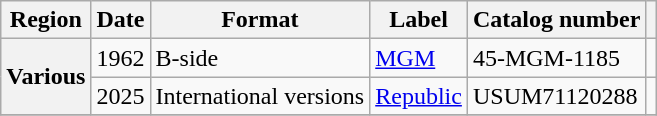<table class="wikitable plainrowheaders">
<tr>
<th scope="col">Region</th>
<th scope="col">Date</th>
<th scope="col">Format</th>
<th scope="col">Label</th>
<th scope="col">Catalog number</th>
<th scope="col"></th>
</tr>
<tr>
<th scope="row" rowspan="2">Various</th>
<td>1962</td>
<td>B-side</td>
<td><a href='#'>MGM</a></td>
<td>45-MGM-1185</td>
<td style="text-align:center;"></td>
</tr>
<tr>
<td>2025</td>
<td>International versions</td>
<td><a href='#'>Republic</a></td>
<td>USUM71120288</td>
<td style="text-align:center;"></td>
</tr>
<tr>
</tr>
</table>
